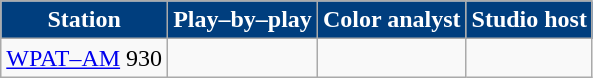<table class="wikitable" style="white-space:nowrap;">
<tr>
<th style="background:#003E7E; color:white;">Station</th>
<th style="background:#003E7E; color:white;">Play–by–play</th>
<th style="background:#003E7E; color:white;">Color analyst</th>
<th style="background:#003E7E; color:white;">Studio host</th>
</tr>
<tr>
<td><a href='#'>WPAT–AM</a> 930</td>
<td></td>
<td></td>
<td></td>
</tr>
</table>
